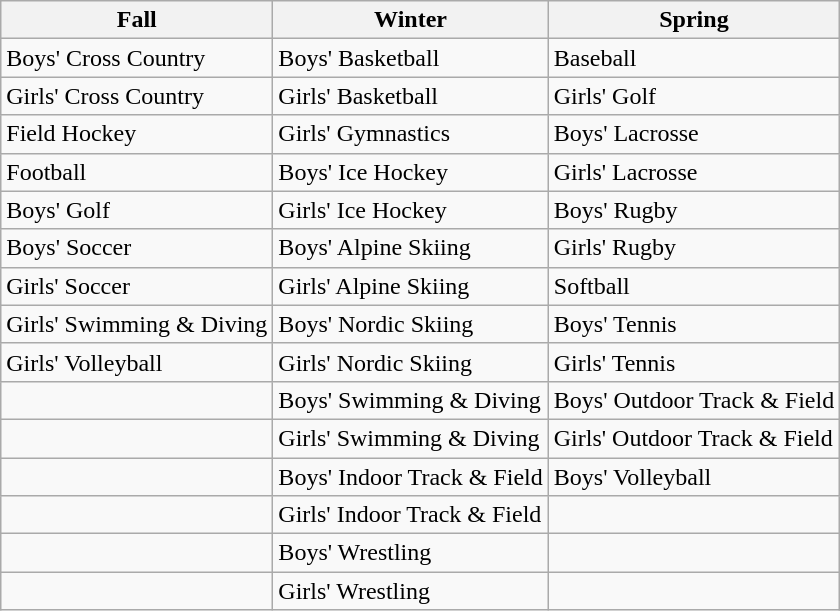<table class="wikitable">
<tr>
<th>Fall</th>
<th>Winter</th>
<th>Spring</th>
</tr>
<tr>
<td>Boys' Cross Country</td>
<td>Boys' Basketball</td>
<td>Baseball</td>
</tr>
<tr>
<td>Girls' Cross Country</td>
<td>Girls' Basketball</td>
<td>Girls' Golf</td>
</tr>
<tr>
<td>Field Hockey</td>
<td>Girls' Gymnastics</td>
<td>Boys' Lacrosse</td>
</tr>
<tr>
<td>Football</td>
<td>Boys' Ice Hockey</td>
<td>Girls' Lacrosse</td>
</tr>
<tr>
<td>Boys' Golf</td>
<td>Girls' Ice Hockey</td>
<td>Boys' Rugby</td>
</tr>
<tr>
<td>Boys' Soccer</td>
<td>Boys' Alpine Skiing</td>
<td>Girls' Rugby</td>
</tr>
<tr>
<td>Girls' Soccer</td>
<td>Girls' Alpine Skiing</td>
<td>Softball</td>
</tr>
<tr>
<td>Girls' Swimming & Diving</td>
<td>Boys' Nordic Skiing</td>
<td>Boys' Tennis</td>
</tr>
<tr>
<td>Girls' Volleyball</td>
<td>Girls' Nordic Skiing</td>
<td>Girls' Tennis</td>
</tr>
<tr>
<td></td>
<td>Boys' Swimming & Diving</td>
<td>Boys' Outdoor Track & Field</td>
</tr>
<tr>
<td></td>
<td>Girls' Swimming & Diving</td>
<td>Girls' Outdoor Track & Field</td>
</tr>
<tr>
<td></td>
<td>Boys' Indoor Track & Field</td>
<td>Boys' Volleyball</td>
</tr>
<tr>
<td></td>
<td>Girls' Indoor Track & Field</td>
<td></td>
</tr>
<tr>
<td></td>
<td>Boys' Wrestling</td>
<td></td>
</tr>
<tr>
<td></td>
<td>Girls' Wrestling</td>
<td></td>
</tr>
</table>
